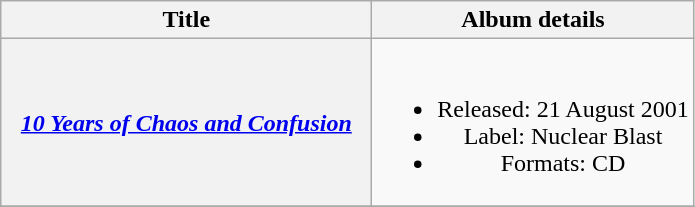<table class="wikitable plainrowheaders" style="text-align:center;">
<tr>
<th scope="col" style="width:15em;">Title</th>
<th scope="col">Album details</th>
</tr>
<tr>
<th scope="row"><em><a href='#'>10 Years of Chaos and Confusion</a></em></th>
<td><br><ul><li>Released: 21 August 2001</li><li>Label: Nuclear Blast</li><li>Formats: CD</li></ul></td>
</tr>
<tr>
</tr>
</table>
